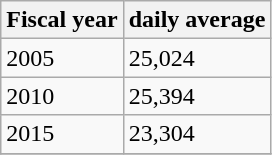<table class="wikitable">
<tr>
<th>Fiscal year</th>
<th>daily average</th>
</tr>
<tr>
<td>2005</td>
<td>25,024</td>
</tr>
<tr>
<td>2010</td>
<td>25,394</td>
</tr>
<tr>
<td>2015</td>
<td>23,304</td>
</tr>
<tr>
</tr>
</table>
